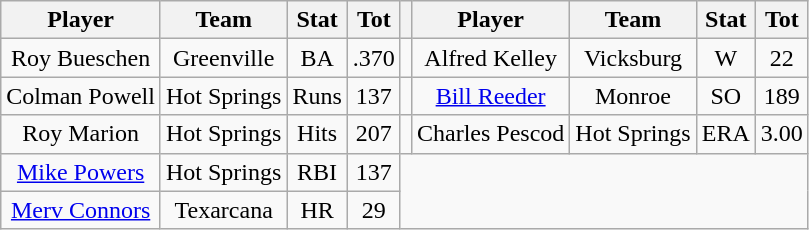<table class="wikitable" style="text-align:center">
<tr>
<th>Player</th>
<th>Team</th>
<th>Stat</th>
<th>Tot</th>
<th></th>
<th>Player</th>
<th>Team</th>
<th>Stat</th>
<th>Tot</th>
</tr>
<tr>
<td>Roy Bueschen</td>
<td>Greenville</td>
<td>BA</td>
<td>.370</td>
<td></td>
<td>Alfred Kelley</td>
<td>Vicksburg</td>
<td>W</td>
<td>22</td>
</tr>
<tr>
<td>Colman Powell</td>
<td>Hot Springs</td>
<td>Runs</td>
<td>137</td>
<td></td>
<td><a href='#'>Bill Reeder</a></td>
<td>Monroe</td>
<td>SO</td>
<td>189</td>
</tr>
<tr>
<td>Roy Marion</td>
<td>Hot Springs</td>
<td>Hits</td>
<td>207</td>
<td></td>
<td>Charles Pescod</td>
<td>Hot Springs</td>
<td>ERA</td>
<td>3.00</td>
</tr>
<tr>
<td><a href='#'>Mike Powers</a></td>
<td>Hot Springs</td>
<td>RBI</td>
<td>137</td>
</tr>
<tr>
<td><a href='#'>Merv Connors</a></td>
<td>Texarcana</td>
<td>HR</td>
<td>29</td>
</tr>
</table>
